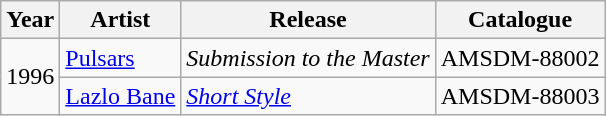<table class="wikitable">
<tr>
<th>Year</th>
<th>Artist</th>
<th>Release</th>
<th>Catalogue</th>
</tr>
<tr>
<td rowspan="2">1996</td>
<td><a href='#'>Pulsars</a></td>
<td><em>Submission to the Master</em></td>
<td>AMSDM-88002</td>
</tr>
<tr>
<td><a href='#'>Lazlo Bane</a></td>
<td><em><a href='#'>Short Style</a></em></td>
<td>AMSDM-88003</td>
</tr>
</table>
